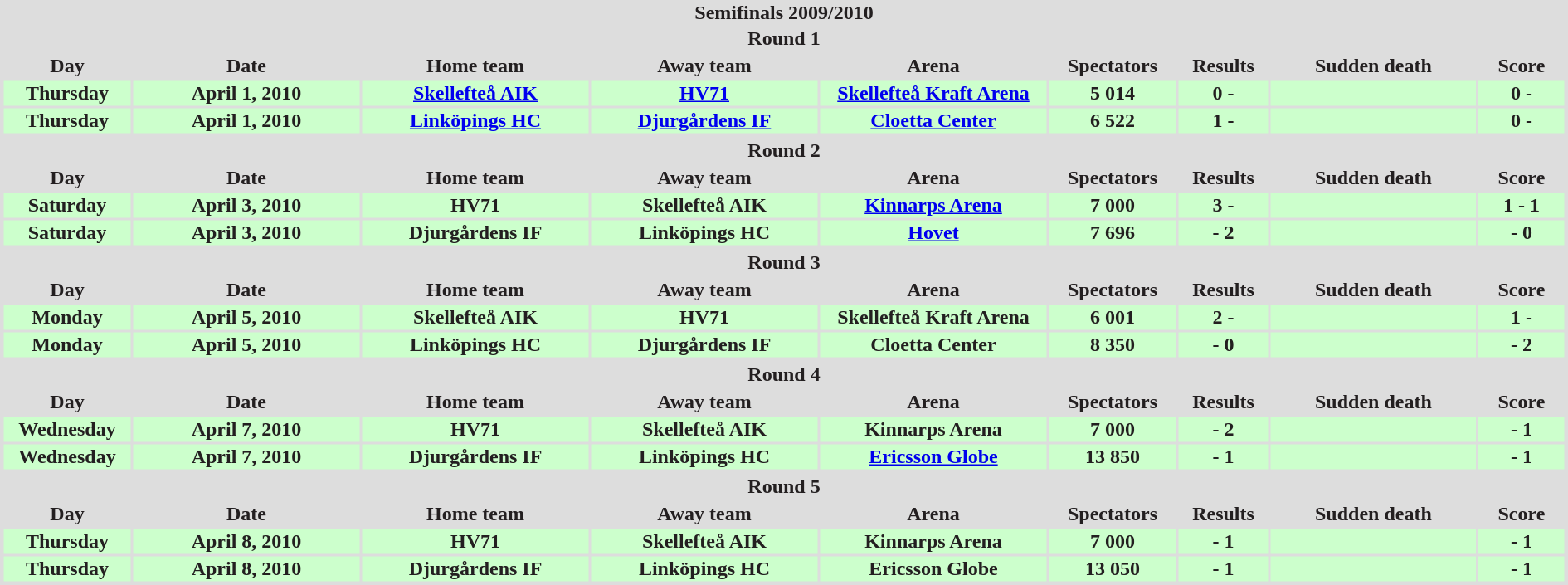<table class="toccolours" width="100%" height="100%" style="clear:both; margin:1.5em auto; text-align:center;">
<tr>
<th colspan=2 style="background: #dddddd; color: #231F20">Semifinals 2009/2010<br><table class="toccolours collapsible collapsed" width="100%">
<tr>
<th colspan=9 style="color: #231F20">Round 1</th>
</tr>
<tr align="center"  bgcolor="#dddddd">
<td width=100px><strong>Day</strong></td>
<td width=180px><strong>Date</strong></td>
<td width=180px><strong>Home team</strong></td>
<td width=180px><strong>Away team</strong></td>
<td width=180px><strong>Arena</strong></td>
<td width=100px><strong>Spectators</strong></td>
<td width=70px><strong>Results</strong></td>
<td><strong>Sudden death</strong></td>
<td><strong>Score</strong></td>
</tr>
<tr align="center" bgcolor="#CCFFCC">
<td>Thursday</td>
<td>April 1, 2010</td>
<td><a href='#'>Skellefteå AIK</a></td>
<td><span><a href='#'>HV71</a></span></td>
<td><a href='#'>Skellefteå Kraft Arena</a></td>
<td>5 014</td>
<td>0 - </td>
<td></td>
<td>0 - </td>
</tr>
<tr align="center" bgcolor="#CCFFCC">
<td>Thursday</td>
<td>April 1, 2010</td>
<td><a href='#'>Linköpings HC</a></td>
<td><span><a href='#'>Djurgårdens IF</a></span></td>
<td><a href='#'>Cloetta Center</a></td>
<td>6 522</td>
<td>1 - </td>
<td></td>
<td>0 - </td>
</tr>
</table>
<table class="toccolours collapsible collapsed" width="100%">
<tr>
<th colspan=9 style="color: #231F20">Round 2</th>
</tr>
<tr align="center"  bgcolor="#dddddd">
<td width=100px><strong>Day</strong></td>
<td width=180px><strong>Date</strong></td>
<td width=180px><strong>Home team</strong></td>
<td width=180px><strong>Away team</strong></td>
<td width=180px><strong>Arena</strong></td>
<td width=100px><strong>Spectators</strong></td>
<td width=70px><strong>Results</strong></td>
<td><strong>Sudden death</strong></td>
<td><strong>Score</strong></td>
</tr>
<tr align="center" bgcolor="#CCFFCC">
<td>Saturday</td>
<td>April 3, 2010</td>
<td>HV71</td>
<td><span>Skellefteå AIK</span></td>
<td><a href='#'>Kinnarps Arena</a></td>
<td>7 000</td>
<td>3 - </td>
<td></td>
<td>1 - 1</td>
</tr>
<tr align="center" bgcolor="#CCFFCC">
<td>Saturday</td>
<td>April 3, 2010</td>
<td><span>Djurgårdens IF</span></td>
<td>Linköpings HC</td>
<td><a href='#'>Hovet</a></td>
<td>7 696</td>
<td> - 2 </td>
<td></td>
<td> - 0</td>
</tr>
</table>
<table class="toccolours collapsible collapsed" width="100%">
<tr>
<th colspan=9 style="color: #231F20">Round 3</th>
</tr>
<tr align="center"  bgcolor="#dddddd">
<td width=100px><strong>Day</strong></td>
<td width=180px><strong>Date</strong></td>
<td width=180px><strong>Home team</strong></td>
<td width=180px><strong>Away team</strong></td>
<td width=180px><strong>Arena</strong></td>
<td width=100px><strong>Spectators</strong></td>
<td width=70px><strong>Results</strong></td>
<td><strong>Sudden death</strong></td>
<td><strong>Score</strong></td>
</tr>
<tr align="center" bgcolor="#CCFFCC">
<td>Monday</td>
<td>April 5, 2010</td>
<td>Skellefteå AIK</td>
<td><span>HV71</span></td>
<td>Skellefteå Kraft Arena</td>
<td>6 001</td>
<td>2 - </td>
<td></td>
<td>1 - </td>
</tr>
<tr align="center" bgcolor="#CCFFCC">
<td>Monday</td>
<td>April 5, 2010</td>
<td><span>Linköpings HC</span></td>
<td>Djurgårdens IF</td>
<td>Cloetta Center</td>
<td>8 350</td>
<td> - 0 </td>
<td></td>
<td> - 2</td>
</tr>
</table>
<table class="toccolours collapsible collapsed" width="100%">
<tr>
<th colspan=9 style="color: #231F20">Round 4</th>
</tr>
<tr align="center"  bgcolor="#dddddd">
<td width=100px><strong>Day</strong></td>
<td width=180px><strong>Date</strong></td>
<td width=180px><strong>Home team</strong></td>
<td width=180px><strong>Away team</strong></td>
<td width=180px><strong>Arena</strong></td>
<td width=100px><strong>Spectators</strong></td>
<td width=70px><strong>Results</strong></td>
<td><strong>Sudden death</strong></td>
<td><strong>Score</strong></td>
</tr>
<tr align="center" bgcolor="#CCFFCC">
<td>Wednesday</td>
<td>April 7, 2010</td>
<td><span>HV71</span></td>
<td>Skellefteå AIK</td>
<td>Kinnarps Arena</td>
<td>7 000</td>
<td> - 2 </td>
<td></td>
<td> - 1</td>
</tr>
<tr align="center" bgcolor="#CCFFCC">
<td>Wednesday</td>
<td>April 7, 2010</td>
<td><span>Djurgårdens IF</span></td>
<td>Linköpings HC</td>
<td><a href='#'>Ericsson Globe</a></td>
<td>13 850</td>
<td> - 1 </td>
<td></td>
<td> - 1</td>
</tr>
</table>
<table class="toccolours collapsible collapsed" width="100%">
<tr>
<th colspan=9 style="color: #231F20">Round 5</th>
</tr>
<tr align="center"  bgcolor="#dddddd">
<td width=100px><strong>Day</strong></td>
<td width=180px><strong>Date</strong></td>
<td width=180px><strong>Home team</strong></td>
<td width=180px><strong>Away team</strong></td>
<td width=180px><strong>Arena</strong></td>
<td width=100px><strong>Spectators</strong></td>
<td width=70px><strong>Results</strong></td>
<td><strong>Sudden death</strong></td>
<td><strong>Score</strong></td>
</tr>
<tr align="center" bgcolor="#CCFFCC">
<td>Thursday</td>
<td>April 8, 2010</td>
<td><span>HV71</span></td>
<td>Skellefteå AIK</td>
<td>Kinnarps Arena</td>
<td>7 000</td>
<td> - 1 </td>
<td></td>
<td> - 1</td>
</tr>
<tr align="center" bgcolor="#CCFFCC">
<td>Thursday</td>
<td>April 8, 2010</td>
<td><span>Djurgårdens IF</span></td>
<td>Linköpings HC</td>
<td>Ericsson Globe</td>
<td>13 050</td>
<td> - 1 </td>
<td></td>
<td> - 1</td>
</tr>
</table>
</th>
</tr>
</table>
